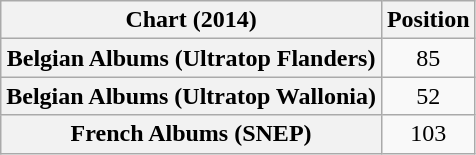<table class="wikitable plainrowheaders sortable" style="text-align:center;">
<tr>
<th scope="col">Chart (2014)</th>
<th scope="col">Position</th>
</tr>
<tr>
<th scope="row">Belgian Albums (Ultratop Flanders)</th>
<td>85</td>
</tr>
<tr>
<th scope="row">Belgian Albums (Ultratop Wallonia)</th>
<td>52</td>
</tr>
<tr>
<th scope="row">French Albums (SNEP)</th>
<td>103</td>
</tr>
</table>
